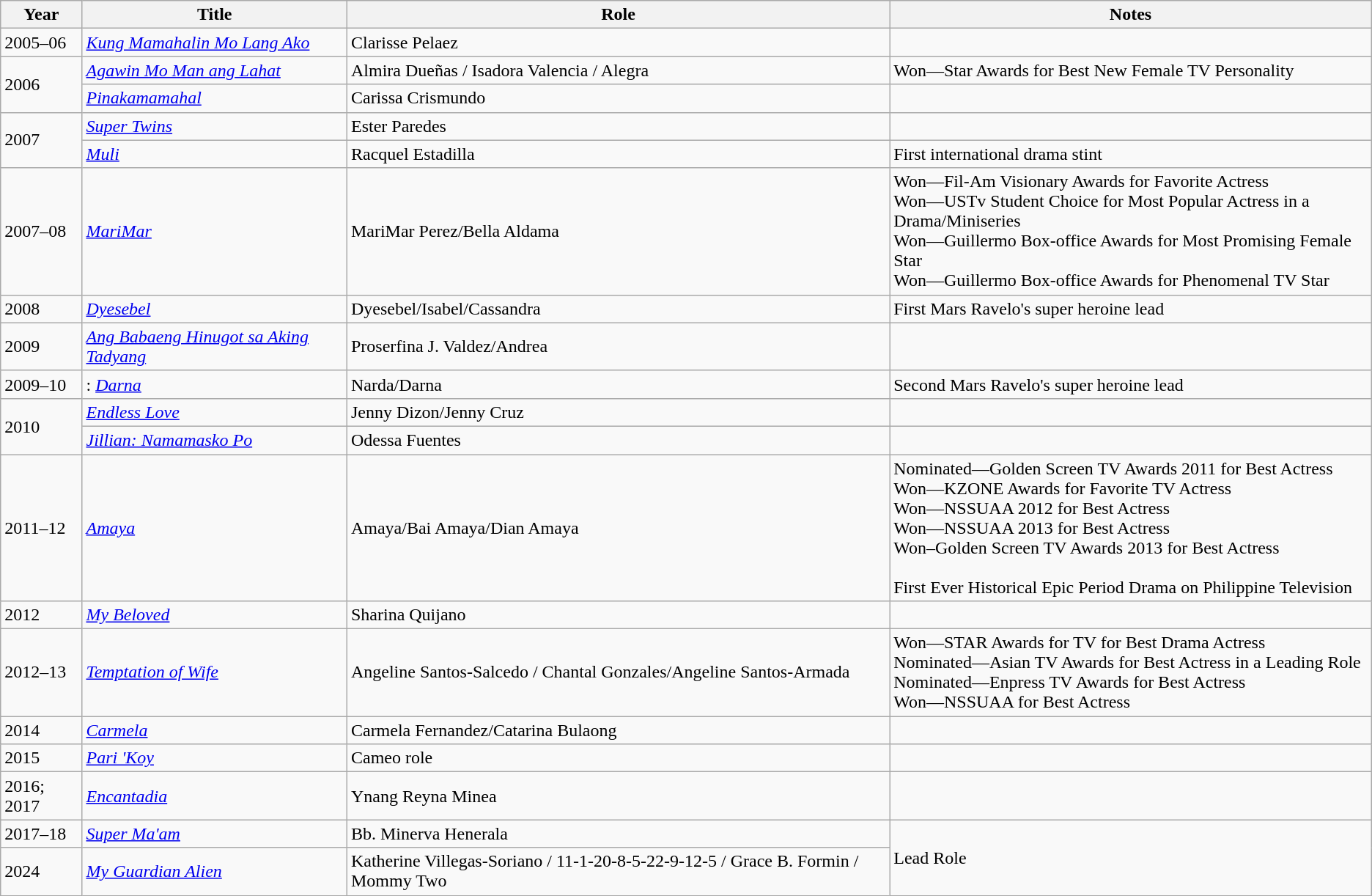<table class="wikitable">
<tr>
<th>Year</th>
<th>Title</th>
<th>Role</th>
<th>Notes</th>
</tr>
<tr>
<td>2005–06</td>
<td><em><a href='#'>Kung Mamahalin Mo Lang Ako</a></em></td>
<td>Clarisse Pelaez</td>
<td></td>
</tr>
<tr>
<td rowspan=2>2006</td>
<td><em><a href='#'>Agawin Mo Man ang Lahat</a></em></td>
<td>Almira Dueñas / Isadora Valencia / Alegra</td>
<td>Won—Star Awards for Best New Female TV Personality</td>
</tr>
<tr>
<td><em><a href='#'>Pinakamamahal</a></em></td>
<td>Carissa Crismundo</td>
<td></td>
</tr>
<tr>
<td rowspan=2>2007</td>
<td><em><a href='#'>Super Twins</a></em></td>
<td>Ester Paredes</td>
<td></td>
</tr>
<tr>
<td><em><a href='#'>Muli</a></em></td>
<td>Racquel Estadilla</td>
<td>First international drama stint</td>
</tr>
<tr>
<td>2007–08</td>
<td><em><a href='#'>MariMar</a></em></td>
<td>MariMar Perez/Bella Aldama</td>
<td>Won—Fil-Am Visionary Awards for Favorite Actress<br>Won—USTv Student Choice for Most Popular Actress in a Drama/Miniseries<br>Won—Guillermo Box-office Awards for Most Promising Female Star<br>Won—Guillermo Box-office Awards for Phenomenal TV Star</td>
</tr>
<tr>
<td>2008</td>
<td><a href='#'><em>Dyesebel</em></a></td>
<td>Dyesebel/Isabel/Cassandra</td>
<td>First Mars Ravelo's super heroine lead</td>
</tr>
<tr>
<td>2009</td>
<td><em><a href='#'>Ang Babaeng Hinugot sa Aking Tadyang</a></em></td>
<td>Proserfina J. Valdez/Andrea</td>
<td></td>
</tr>
<tr>
<td>2009–10</td>
<td> : <em><a href='#'>Darna</a></em></td>
<td>Narda/Darna</td>
<td>Second Mars Ravelo's super heroine lead</td>
</tr>
<tr>
<td rowspan="2">2010</td>
<td><em><a href='#'>Endless Love</a></em></td>
<td>Jenny Dizon/Jenny Cruz</td>
<td></td>
</tr>
<tr>
<td><em><a href='#'>Jillian: Namamasko Po</a></em></td>
<td>Odessa Fuentes</td>
<td></td>
</tr>
<tr>
<td>2011–12</td>
<td><em><a href='#'>Amaya</a></em></td>
<td>Amaya/Bai Amaya/Dian Amaya</td>
<td>Nominated—Golden Screen TV Awards 2011 for Best Actress<br>Won—KZONE Awards for Favorite TV Actress<br>Won—NSSUAA 2012 for Best Actress<br>Won—NSSUAA 2013 for Best Actress<br>Won–Golden Screen TV Awards 2013 for Best Actress<br><br>First Ever Historical Epic Period Drama on Philippine Television</td>
</tr>
<tr>
<td>2012</td>
<td><em><a href='#'>My Beloved</a></em></td>
<td>Sharina Quijano</td>
<td></td>
</tr>
<tr>
<td>2012–13</td>
<td><em><a href='#'>Temptation of Wife</a></em></td>
<td>Angeline Santos-Salcedo / Chantal Gonzales/Angeline Santos-Armada</td>
<td>Won—STAR Awards for TV for Best Drama Actress<br>Nominated—Asian TV Awards for Best Actress in a Leading Role<br>Nominated—Enpress TV Awards for Best Actress<br>Won—NSSUAA for Best Actress</td>
</tr>
<tr>
<td>2014</td>
<td><em><a href='#'>Carmela</a></em></td>
<td>Carmela Fernandez/Catarina Bulaong</td>
<td></td>
</tr>
<tr>
<td>2015</td>
<td><em><a href='#'>Pari 'Koy</a></em></td>
<td>Cameo role</td>
<td></td>
</tr>
<tr>
<td>2016; 2017</td>
<td><em><a href='#'>Encantadia</a></em></td>
<td>Ynang Reyna Minea</td>
<td></td>
</tr>
<tr>
<td>2017–18</td>
<td><em><a href='#'>Super Ma'am</a></em></td>
<td>Bb. Minerva Henerala</td>
<td rowspan="2">Lead Role</td>
</tr>
<tr>
<td>2024</td>
<td><em><a href='#'>My Guardian Alien</a></em></td>
<td>Katherine Villegas-Soriano / 11-1-20-8-5-22-9-12-5 / Grace B. Formin / Mommy Two</td>
</tr>
</table>
